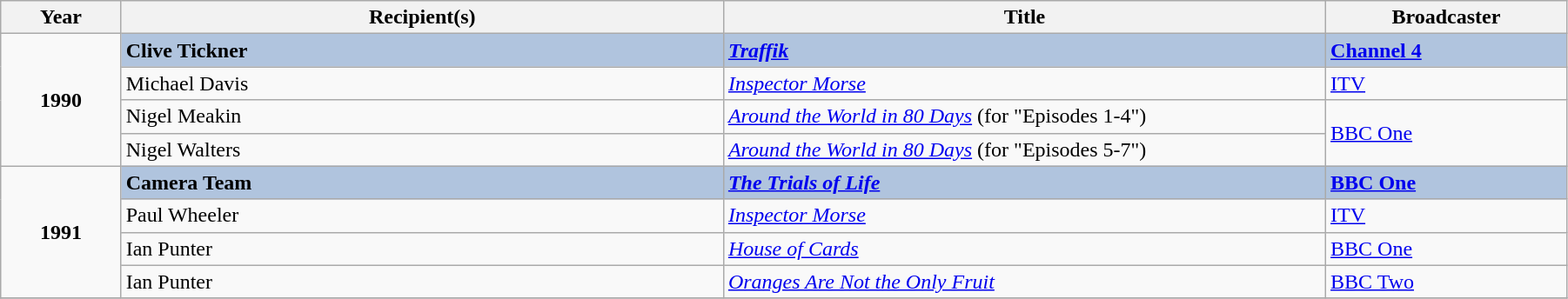<table class="wikitable" width="95%">
<tr>
<th width=5%>Year</th>
<th width=25%><strong>Recipient(s)</strong></th>
<th width=25%>Title</th>
<th width=10%><strong>Broadcaster</strong></th>
</tr>
<tr>
<td rowspan="4" style="text-align:center;"><strong>1990</strong></td>
<td style="background:#B0C4DE;"><strong>Clive Tickner</strong></td>
<td style="background:#B0C4DE;"><strong><em><a href='#'>Traffik</a></em></strong></td>
<td style="background:#B0C4DE;"><strong><a href='#'>Channel 4</a></strong></td>
</tr>
<tr>
<td>Michael Davis</td>
<td><em><a href='#'>Inspector Morse</a></em></td>
<td><a href='#'>ITV</a></td>
</tr>
<tr>
<td>Nigel Meakin</td>
<td><em><a href='#'>Around the World in 80 Days</a></em> (for "Episodes 1-4")</td>
<td rowspan="2"><a href='#'>BBC One</a></td>
</tr>
<tr>
<td>Nigel Walters</td>
<td><em><a href='#'>Around the World in 80 Days</a></em> (for "Episodes 5-7")</td>
</tr>
<tr>
<td rowspan="4" style="text-align:center;"><strong>1991</strong></td>
<td style="background:#B0C4DE;"><strong>Camera Team</strong></td>
<td style="background:#B0C4DE;"><strong><em><a href='#'>The Trials of Life</a></em></strong></td>
<td style="background:#B0C4DE;"><strong><a href='#'>BBC One</a></strong></td>
</tr>
<tr>
<td>Paul Wheeler</td>
<td><em><a href='#'>Inspector Morse</a></em></td>
<td><a href='#'>ITV</a></td>
</tr>
<tr>
<td>Ian Punter</td>
<td><em><a href='#'>House of Cards</a></em></td>
<td><a href='#'>BBC One</a></td>
</tr>
<tr>
<td>Ian Punter</td>
<td><em><a href='#'>Oranges Are Not the Only Fruit</a></em></td>
<td><a href='#'>BBC Two</a></td>
</tr>
<tr>
</tr>
</table>
